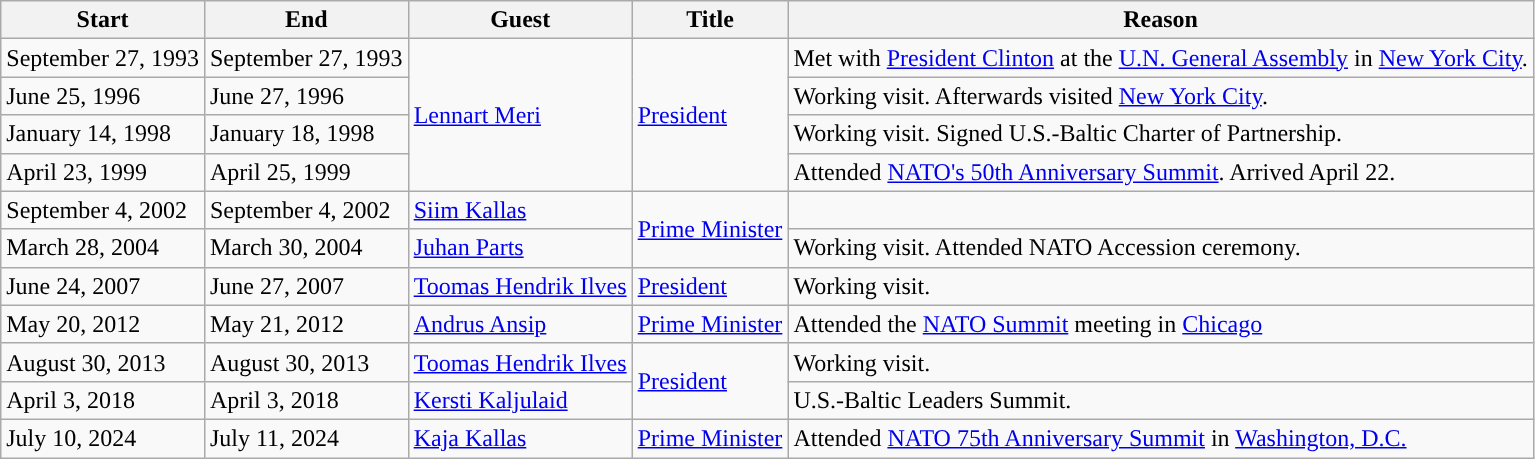<table class="wikitable sortable">
<tr>
<th>Start</th>
<th>End</th>
<th>Guest</th>
<th>Title</th>
<th>Reason</th>
</tr>
<tr>
<td>September 27, 1993</td>
<td>September 27, 1993</td>
<td rowspan=4><a href='#'>Lennart Meri</a></td>
<td rowspan=4><a href='#'>President</a></td>
<td>Met with <a href='#'>President Clinton</a> at the <a href='#'>U.N. General Assembly</a> in <a href='#'>New York City</a>.</td>
</tr>
<tr>
<td>June 25, 1996</td>
<td>June 27, 1996</td>
<td>Working visit. Afterwards visited <a href='#'>New York City</a>.</td>
</tr>
<tr>
<td>January 14, 1998</td>
<td>January 18, 1998</td>
<td>Working visit. Signed U.S.-Baltic Charter of Partnership.</td>
</tr>
<tr>
<td>April 23, 1999</td>
<td>April 25, 1999</td>
<td>Attended <a href='#'>NATO's 50th Anniversary Summit</a>. Arrived April 22.</td>
</tr>
<tr>
<td>September 4, 2002</td>
<td>September 4, 2002</td>
<td><a href='#'>Siim Kallas</a></td>
<td rowspan=2><a href='#'>Prime Minister</a></td>
<td></td>
</tr>
<tr>
<td>March 28, 2004</td>
<td>March 30, 2004</td>
<td><a href='#'>Juhan Parts</a></td>
<td>Working visit. Attended NATO Accession ceremony.</td>
</tr>
<tr>
<td>June 24, 2007</td>
<td>June 27, 2007</td>
<td><a href='#'>Toomas Hendrik Ilves</a></td>
<td><a href='#'>President</a></td>
<td>Working visit.</td>
</tr>
<tr>
<td>May 20, 2012</td>
<td>May 21, 2012</td>
<td><a href='#'>Andrus Ansip</a></td>
<td><a href='#'>Prime Minister</a></td>
<td>Attended the <a href='#'>NATO Summit</a> meeting in <a href='#'>Chicago</a></td>
</tr>
<tr>
<td>August 30, 2013</td>
<td>August 30, 2013</td>
<td><a href='#'>Toomas Hendrik Ilves</a></td>
<td rowspan=2><a href='#'>President</a></td>
<td>Working visit.</td>
</tr>
<tr>
<td>April 3, 2018</td>
<td>April 3, 2018</td>
<td><a href='#'>Kersti Kaljulaid</a></td>
<td>U.S.-Baltic Leaders Summit.</td>
</tr>
<tr>
<td>July 10, 2024</td>
<td>July 11, 2024</td>
<td><a href='#'>Kaja Kallas</a></td>
<td><a href='#'>Prime Minister</a></td>
<td>Attended <a href='#'>NATO 75th Anniversary Summit</a> in <a href='#'>Washington, D.C.</a></td>
</tr>
</table>
